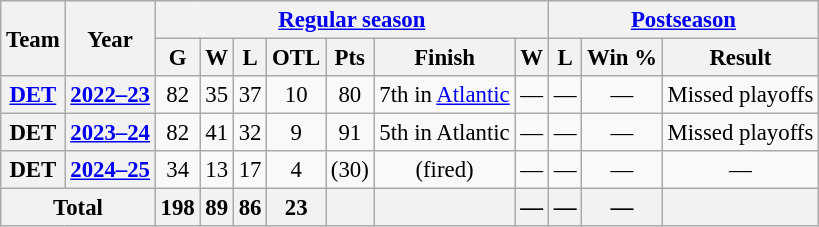<table class="wikitable" style="font-size: 95%; text-align:center;">
<tr>
<th rowspan="2">Team</th>
<th rowspan="2">Year</th>
<th colspan="7"><a href='#'>Regular season</a></th>
<th colspan="4"><a href='#'>Postseason</a></th>
</tr>
<tr>
<th>G</th>
<th>W</th>
<th>L</th>
<th>OTL</th>
<th>Pts</th>
<th>Finish</th>
<th>W</th>
<th>L</th>
<th>Win %</th>
<th>Result</th>
</tr>
<tr>
<th><a href='#'>DET</a></th>
<th><a href='#'>2022–23</a></th>
<td>82</td>
<td>35</td>
<td>37</td>
<td>10</td>
<td>80</td>
<td>7th in <a href='#'>Atlantic</a></td>
<td>—</td>
<td>—</td>
<td>—</td>
<td>Missed playoffs</td>
</tr>
<tr>
<th>DET</th>
<th><a href='#'>2023–24</a></th>
<td>82</td>
<td>41</td>
<td>32</td>
<td>9</td>
<td>91</td>
<td>5th in Atlantic</td>
<td>—</td>
<td>—</td>
<td>—</td>
<td>Missed playoffs</td>
</tr>
<tr>
<th>DET</th>
<th><a href='#'>2024–25</a></th>
<td>34</td>
<td>13</td>
<td>17</td>
<td>4</td>
<td>(30)</td>
<td>(fired)</td>
<td>—</td>
<td>—</td>
<td>—</td>
<td>—</td>
</tr>
<tr>
<th colspan="2">Total</th>
<th>198</th>
<th>89</th>
<th>86</th>
<th>23</th>
<th> </th>
<th> </th>
<th>—</th>
<th>—</th>
<th>—</th>
<th> </th>
</tr>
</table>
